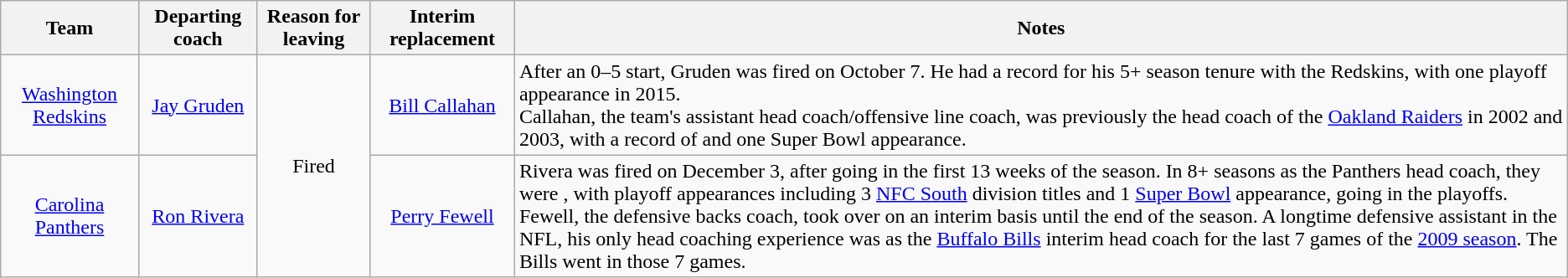<table class="wikitable">
<tr>
<th>Team</th>
<th>Departing coach</th>
<th class="unsortbale">Reason for leaving</th>
<th>Interim replacement</th>
<th>Notes</th>
</tr>
<tr>
<td style="text-align:center;"><a href='#'>Washington Redskins</a></td>
<td style="text-align:center;"><a href='#'>Jay Gruden</a></td>
<td style="text-align:center;" rowspan="2">Fired</td>
<td style="text-align:center;"><a href='#'>Bill Callahan</a></td>
<td>After an 0–5 start, Gruden was fired on October 7. He had a  record for his 5+ season tenure with the Redskins, with one playoff appearance in 2015.<br>Callahan, the team's assistant head coach/offensive line coach, was previously the head coach of the <a href='#'>Oakland Raiders</a> in 2002 and 2003, with a record of  and one Super Bowl appearance.</td>
</tr>
<tr>
<td style="text-align:center;"><a href='#'>Carolina Panthers</a></td>
<td style="text-align:center;"><a href='#'>Ron Rivera</a></td>
<td style="text-align:center;"><a href='#'>Perry Fewell</a></td>
<td>Rivera was fired on December 3, after going  in the first 13 weeks of the season. In 8+ seasons as the Panthers head coach, they were , with playoff appearances including 3 <a href='#'>NFC South</a> division titles and 1 <a href='#'>Super Bowl</a> appearance, going  in the playoffs.<br>Fewell, the defensive backs coach, took over on an interim basis until the end of the season. A longtime defensive assistant in the NFL, his only head coaching experience was as the <a href='#'>Buffalo Bills</a> interim head coach for the last 7 games of the <a href='#'>2009 season</a>. The Bills went  in those 7 games.</td>
</tr>
</table>
